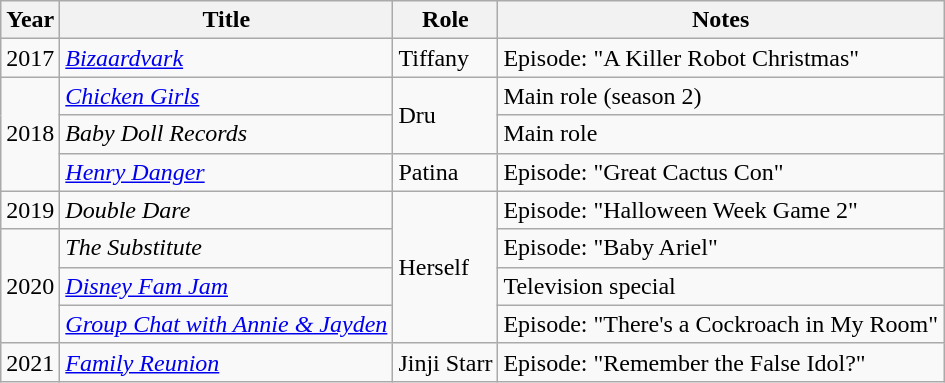<table class="wikitable">
<tr>
<th>Year</th>
<th>Title</th>
<th>Role</th>
<th>Notes</th>
</tr>
<tr>
<td>2017</td>
<td><em><a href='#'>Bizaardvark</a></em></td>
<td>Tiffany</td>
<td>Episode: "A Killer Robot Christmas"</td>
</tr>
<tr>
<td rowspan="3">2018</td>
<td><em><a href='#'>Chicken Girls</a></em></td>
<td rowspan="2">Dru</td>
<td>Main role (season 2)</td>
</tr>
<tr>
<td><em>Baby Doll Records</em></td>
<td>Main role</td>
</tr>
<tr>
<td><em><a href='#'>Henry Danger</a></em></td>
<td>Patina</td>
<td>Episode: "Great Cactus Con"</td>
</tr>
<tr>
<td rowspan="1">2019</td>
<td><em>Double Dare</em></td>
<td rowspan="4">Herself</td>
<td>Episode: "Halloween Week Game 2"</td>
</tr>
<tr>
<td rowspan="3">2020</td>
<td><em>The Substitute</em></td>
<td>Episode: "Baby Ariel"</td>
</tr>
<tr>
<td><em><a href='#'>Disney Fam Jam</a></em></td>
<td>Television special</td>
</tr>
<tr>
<td><em><a href='#'>Group Chat with Annie & Jayden</a></em></td>
<td>Episode: "There's a Cockroach in My Room"</td>
</tr>
<tr>
<td>2021</td>
<td><em><a href='#'>Family Reunion</a></em></td>
<td>Jinji Starr</td>
<td>Episode: "Remember the False Idol?"</td>
</tr>
</table>
